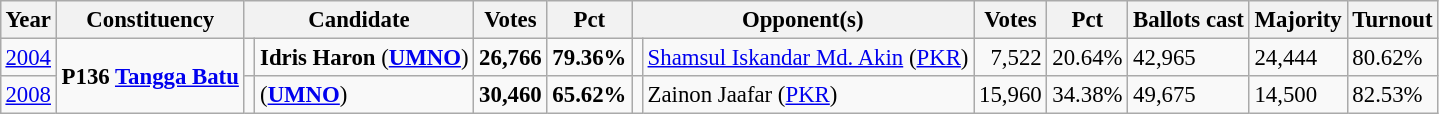<table class="wikitable" style="margin:0.5em ; font-size:95%">
<tr>
<th>Year</th>
<th>Constituency</th>
<th colspan=2>Candidate</th>
<th>Votes</th>
<th>Pct</th>
<th colspan=2>Opponent(s)</th>
<th>Votes</th>
<th>Pct</th>
<th>Ballots cast</th>
<th>Majority</th>
<th>Turnout</th>
</tr>
<tr>
<td><a href='#'>2004</a></td>
<td rowspan="2"><strong>P136 <a href='#'>Tangga Batu</a></strong></td>
<td></td>
<td><strong>Idris Haron</strong> (<a href='#'><strong>UMNO</strong></a>)</td>
<td align="right"><strong>26,766</strong></td>
<td><strong>79.36%</strong></td>
<td></td>
<td><a href='#'>Shamsul Iskandar Md. Akin</a> (<a href='#'>PKR</a>)</td>
<td align="right">7,522</td>
<td>20.64%</td>
<td>42,965</td>
<td>24,444</td>
<td>80.62%</td>
</tr>
<tr>
<td><a href='#'>2008</a></td>
<td></td>
<td> (<a href='#'><strong>UMNO</strong></a>)</td>
<td align="right"><strong>30,460</strong></td>
<td><strong>65.62%</strong></td>
<td></td>
<td>Zainon Jaafar (<a href='#'>PKR</a>)</td>
<td align="right">15,960</td>
<td>34.38%</td>
<td>49,675</td>
<td>14,500</td>
<td>82.53%</td>
</tr>
</table>
